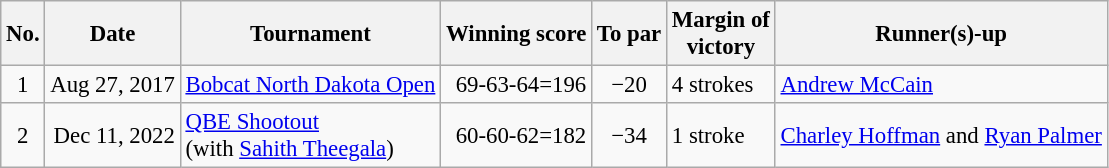<table class="wikitable" style="font-size:95%;">
<tr>
<th>No.</th>
<th>Date</th>
<th>Tournament</th>
<th>Winning score</th>
<th>To par</th>
<th>Margin of<br>victory</th>
<th>Runner(s)-up</th>
</tr>
<tr>
<td align=center>1</td>
<td align=right>Aug 27, 2017</td>
<td><a href='#'>Bobcat North Dakota Open</a></td>
<td align=right>69-63-64=196</td>
<td align=center>−20</td>
<td>4 strokes</td>
<td> <a href='#'>Andrew McCain</a></td>
</tr>
<tr>
<td align=center>2</td>
<td align=right>Dec 11, 2022</td>
<td><a href='#'>QBE Shootout</a><br>(with  <a href='#'>Sahith Theegala</a>)</td>
<td align=right>60-60-62=182</td>
<td align=center>−34</td>
<td>1 stroke</td>
<td> <a href='#'>Charley Hoffman</a> and  <a href='#'>Ryan Palmer</a></td>
</tr>
</table>
